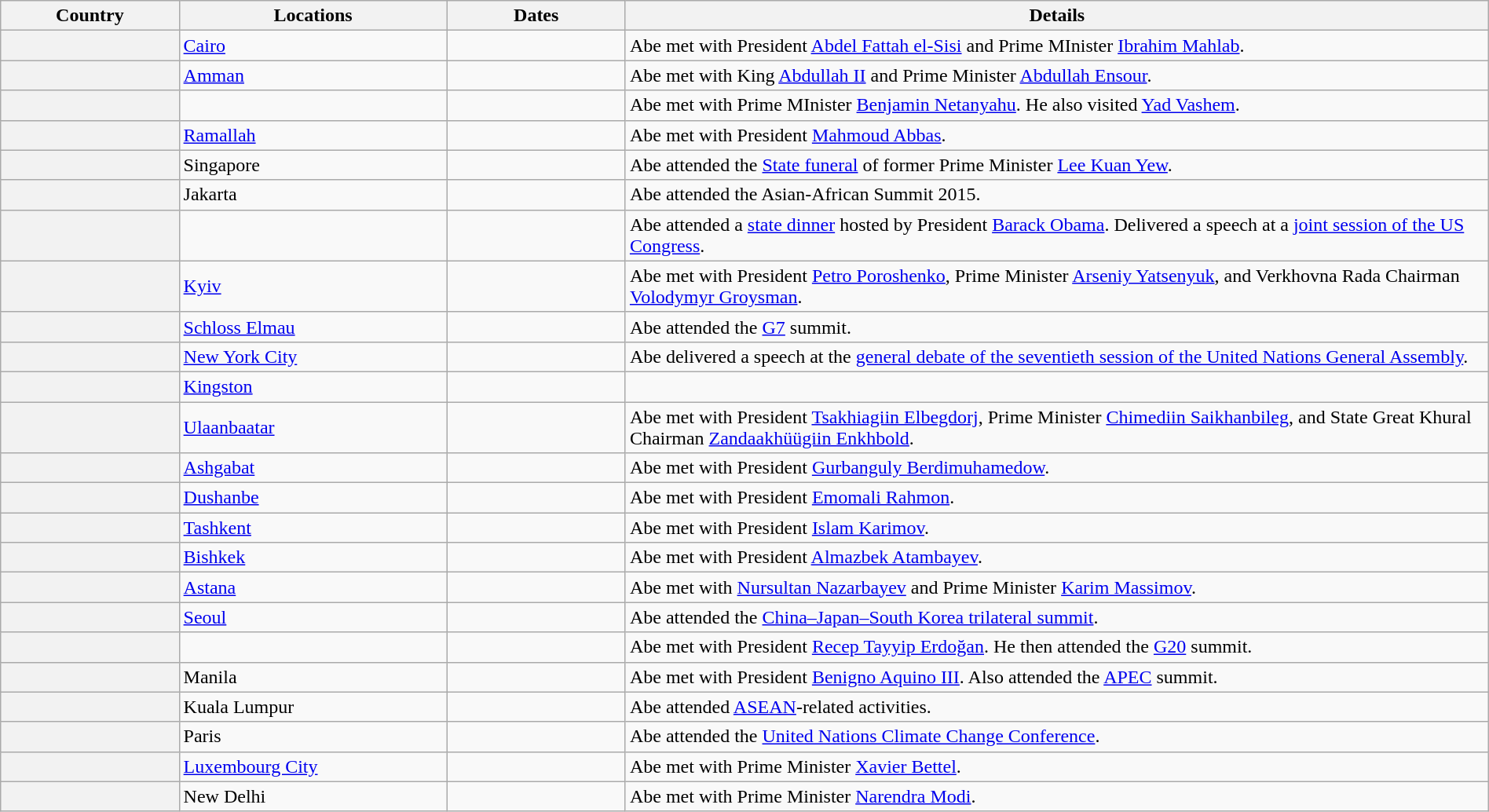<table class="wikitable sortable" border="1" style="margin: 1em auto 1em auto">
<tr>
<th scope="col" style="width: 12%;">Country</th>
<th scope="col" style="width: 18%;">Locations</th>
<th scope="col" style="width: 12%;">Dates</th>
<th>Details</th>
</tr>
<tr>
<th scope="row"></th>
<td><a href='#'>Cairo</a></td>
<td></td>
<td>Abe met with President <a href='#'>Abdel Fattah el-Sisi</a> and Prime MInister <a href='#'>Ibrahim Mahlab</a>.</td>
</tr>
<tr>
<th scope="row"></th>
<td><a href='#'>Amman</a></td>
<td></td>
<td>Abe met with King <a href='#'>Abdullah II</a> and Prime Minister <a href='#'>Abdullah Ensour</a>.</td>
</tr>
<tr>
<th></th>
<td></td>
<td></td>
<td>Abe met with Prime MInister <a href='#'>Benjamin Netanyahu</a>. He also visited <a href='#'>Yad Vashem</a>.</td>
</tr>
<tr>
<th scope="row"></th>
<td><a href='#'>Ramallah</a></td>
<td></td>
<td>Abe met with President <a href='#'>Mahmoud Abbas</a>.</td>
</tr>
<tr>
<th scope="row"></th>
<td>Singapore</td>
<td></td>
<td>Abe attended the <a href='#'>State funeral</a> of former Prime Minister <a href='#'>Lee Kuan Yew</a>.</td>
</tr>
<tr>
<th></th>
<td>Jakarta</td>
<td></td>
<td>Abe attended the Asian-African Summit 2015.</td>
</tr>
<tr>
<th scope="row"></th>
<td></td>
<td></td>
<td>Abe attended a <a href='#'>state dinner</a> hosted by President <a href='#'>Barack Obama</a>. Delivered a speech at a <a href='#'>joint session of the US Congress</a>.</td>
</tr>
<tr>
<th scope="row"></th>
<td><a href='#'>Kyiv</a></td>
<td></td>
<td>Abe met with President <a href='#'>Petro Poroshenko</a>, Prime Minister <a href='#'>Arseniy Yatsenyuk</a>, and Verkhovna Rada Chairman <a href='#'>Volodymyr Groysman</a>.</td>
</tr>
<tr>
<th scope="row"></th>
<td><a href='#'>Schloss Elmau</a></td>
<td></td>
<td>Abe attended the <a href='#'>G7</a> summit.</td>
</tr>
<tr>
<th></th>
<td><a href='#'>New York City</a></td>
<td></td>
<td>Abe delivered a speech at the <a href='#'>general debate of the seventieth session of the United Nations General Assembly</a>.</td>
</tr>
<tr>
<th></th>
<td><a href='#'>Kingston</a></td>
<td></td>
<td></td>
</tr>
<tr>
<th scope="row"></th>
<td><a href='#'>Ulaanbaatar</a></td>
<td></td>
<td>Abe met with President <a href='#'>Tsakhiagiin Elbegdorj</a>, Prime Minister <a href='#'>Chimediin Saikhanbileg</a>, and State Great Khural Chairman <a href='#'>Zandaakhüügiin Enkhbold</a>.</td>
</tr>
<tr>
<th scope="row"></th>
<td><a href='#'>Ashgabat</a></td>
<td></td>
<td>Abe met with President <a href='#'>Gurbanguly Berdimuhamedow</a>.</td>
</tr>
<tr>
<th></th>
<td><a href='#'>Dushanbe</a></td>
<td></td>
<td>Abe met with President <a href='#'>Emomali Rahmon</a>.</td>
</tr>
<tr>
<th></th>
<td><a href='#'>Tashkent</a></td>
<td></td>
<td>Abe met with President <a href='#'>Islam Karimov</a>.</td>
</tr>
<tr>
<th scope="row"></th>
<td><a href='#'>Bishkek</a></td>
<td></td>
<td>Abe met with President <a href='#'>Almazbek Atambayev</a>.</td>
</tr>
<tr>
<th scope="row"></th>
<td><a href='#'>Astana</a></td>
<td></td>
<td>Abe met with <a href='#'>Nursultan Nazarbayev</a> and Prime Minister <a href='#'>Karim Massimov</a>.</td>
</tr>
<tr>
<th scope="row"></th>
<td><a href='#'>Seoul</a></td>
<td></td>
<td>Abe attended the <a href='#'>China–Japan–South Korea trilateral summit</a>.</td>
</tr>
<tr>
<th></th>
<td></td>
<td></td>
<td>Abe met with President <a href='#'>Recep Tayyip Erdoğan</a>. He then attended the <a href='#'>G20</a> summit.</td>
</tr>
<tr>
<th></th>
<td>Manila</td>
<td></td>
<td>Abe met with President <a href='#'>Benigno Aquino III</a>. Also attended the <a href='#'>APEC</a> summit.</td>
</tr>
<tr>
<th></th>
<td>Kuala Lumpur</td>
<td></td>
<td>Abe attended <a href='#'>ASEAN</a>-related activities.</td>
</tr>
<tr>
<th></th>
<td>Paris</td>
<td></td>
<td>Abe attended the <a href='#'>United Nations Climate Change Conference</a>.</td>
</tr>
<tr>
<th></th>
<td><a href='#'>Luxembourg City</a></td>
<td></td>
<td>Abe met with Prime Minister <a href='#'>Xavier Bettel</a>.</td>
</tr>
<tr>
<th></th>
<td>New Delhi</td>
<td></td>
<td>Abe met with Prime Minister <a href='#'>Narendra Modi</a>.</td>
</tr>
</table>
